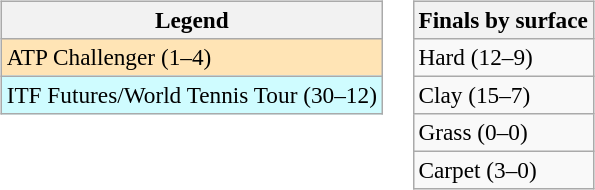<table>
<tr valign=top>
<td><br><table class=wikitable style=font-size:97%>
<tr>
<th>Legend</th>
</tr>
<tr bgcolor=moccasin>
<td>ATP Challenger (1–4)</td>
</tr>
<tr bgcolor=cffcff>
<td>ITF Futures/World Tennis Tour (30–12)</td>
</tr>
</table>
</td>
<td><br><table class=wikitable style=font-size:97%>
<tr>
<th>Finals by surface</th>
</tr>
<tr>
<td>Hard (12–9)</td>
</tr>
<tr>
<td>Clay (15–7)</td>
</tr>
<tr>
<td>Grass (0–0)</td>
</tr>
<tr>
<td>Carpet (3–0)</td>
</tr>
</table>
</td>
</tr>
</table>
